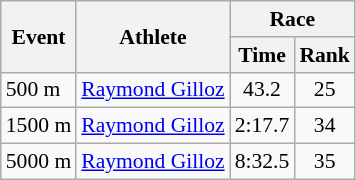<table class="wikitable" border="1" style="font-size:90%">
<tr>
<th rowspan=2>Event</th>
<th rowspan=2>Athlete</th>
<th colspan=2>Race</th>
</tr>
<tr>
<th>Time</th>
<th>Rank</th>
</tr>
<tr>
<td>500 m</td>
<td><a href='#'>Raymond Gilloz</a></td>
<td align=center>43.2</td>
<td align=center>25</td>
</tr>
<tr>
<td>1500 m</td>
<td><a href='#'>Raymond Gilloz</a></td>
<td align=center>2:17.7</td>
<td align=center>34</td>
</tr>
<tr>
<td>5000 m</td>
<td><a href='#'>Raymond Gilloz</a></td>
<td align=center>8:32.5</td>
<td align=center>35</td>
</tr>
</table>
